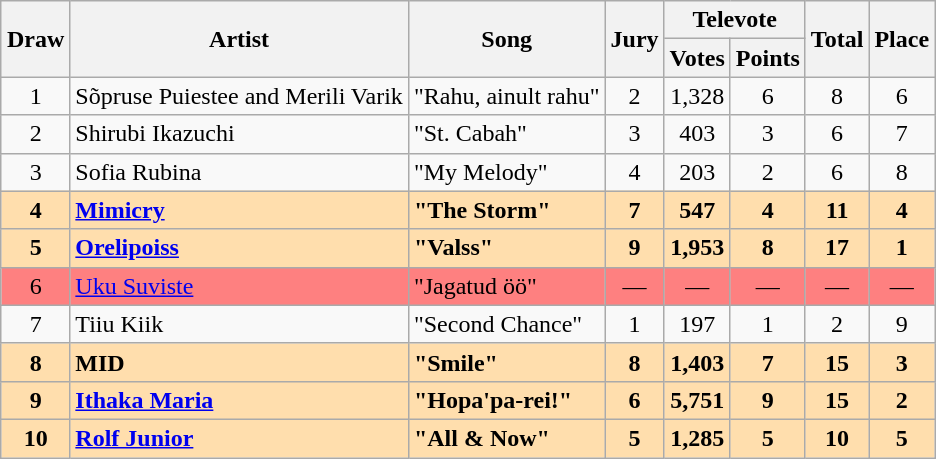<table class="sortable wikitable" style="margin: 1em auto 1em auto; text-align:center;">
<tr>
<th rowspan="2">Draw</th>
<th rowspan="2">Artist</th>
<th rowspan="2">Song</th>
<th rowspan="2">Jury</th>
<th colspan="2">Televote</th>
<th rowspan="2">Total</th>
<th rowspan="2">Place</th>
</tr>
<tr>
<th>Votes</th>
<th>Points</th>
</tr>
<tr>
<td>1</td>
<td align="left">Sõpruse Puiestee and Merili Varik</td>
<td align="left">"Rahu, ainult rahu"</td>
<td>2</td>
<td>1,328</td>
<td>6</td>
<td>8</td>
<td>6</td>
</tr>
<tr>
<td>2</td>
<td align="left">Shirubi Ikazuchi</td>
<td align="left">"St. Cabah"</td>
<td>3</td>
<td>403</td>
<td>3</td>
<td>6</td>
<td>7</td>
</tr>
<tr>
<td>3</td>
<td align="left">Sofia Rubina</td>
<td align="left">"My Melody"</td>
<td>4</td>
<td>203</td>
<td>2</td>
<td>6</td>
<td>8</td>
</tr>
<tr style="font-weight:bold; background:navajowhite;">
<td>4</td>
<td align="left"><a href='#'>Mimicry</a></td>
<td align="left">"The Storm"</td>
<td>7</td>
<td>547</td>
<td>4</td>
<td>11</td>
<td>4</td>
</tr>
<tr style="font-weight:bold; background:navajowhite;">
<td>5</td>
<td align="left"><a href='#'>Orelipoiss</a></td>
<td align="left">"Valss"</td>
<td>9</td>
<td>1,953</td>
<td>8</td>
<td>17</td>
<td>1</td>
</tr>
<tr style="background:#fe8080;">
<td>6</td>
<td align="left"><a href='#'>Uku Suviste</a></td>
<td align="left">"Jagatud öö"</td>
<td data-sort-value="0">—</td>
<td data-sort-value="0">—</td>
<td data-sort-value="0">—</td>
<td data-sort-value="0">—</td>
<td data-sort-value="10">—</td>
</tr>
<tr>
<td>7</td>
<td align="left">Tiiu Kiik</td>
<td align="left">"Second Chance"</td>
<td>1</td>
<td>197</td>
<td>1</td>
<td>2</td>
<td>9</td>
</tr>
<tr style="font-weight:bold; background:navajowhite;">
<td>8</td>
<td align="left">MID</td>
<td align="left">"Smile"</td>
<td>8</td>
<td>1,403</td>
<td>7</td>
<td>15</td>
<td>3</td>
</tr>
<tr style="font-weight:bold; background:navajowhite;">
<td>9</td>
<td align="left"><a href='#'>Ithaka Maria</a></td>
<td align="left">"Hopa'pa-rei!"</td>
<td>6</td>
<td>5,751</td>
<td>9</td>
<td>15</td>
<td>2</td>
</tr>
<tr style="font-weight:bold; background:navajowhite;">
<td>10</td>
<td align="left"><a href='#'>Rolf Junior</a></td>
<td align="left">"All & Now"</td>
<td>5</td>
<td>1,285</td>
<td>5</td>
<td>10</td>
<td>5</td>
</tr>
</table>
